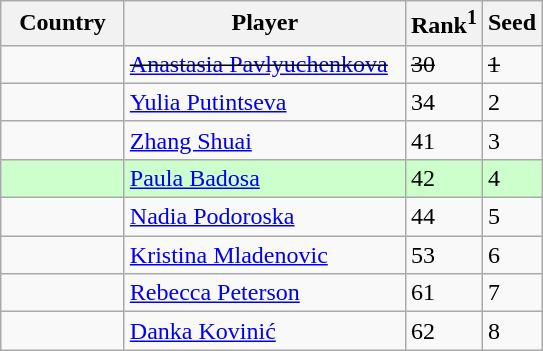<table class=wikitable>
<tr>
<th width="75">Country</th>
<th width="180">Player</th>
<th>Rank<sup>1</sup></th>
<th>Seed</th>
</tr>
<tr>
<td><s></s></td>
<td><s><a href='#'>Anastasia Pavlyuchenkova</a></s></td>
<td><s>30</s></td>
<td><s>1</s></td>
</tr>
<tr>
<td></td>
<td><a href='#'>Yulia Putintseva</a></td>
<td>34</td>
<td>2</td>
</tr>
<tr>
<td></td>
<td><a href='#'>Zhang Shuai</a></td>
<td>41</td>
<td>3</td>
</tr>
<tr bgcolor=#cfc>
<td></td>
<td><a href='#'>Paula Badosa</a></td>
<td>42</td>
<td>4</td>
</tr>
<tr>
<td></td>
<td><a href='#'>Nadia Podoroska</a></td>
<td>44</td>
<td>5</td>
</tr>
<tr>
<td></td>
<td><a href='#'>Kristina Mladenovic</a></td>
<td>53</td>
<td>6</td>
</tr>
<tr>
<td></td>
<td><a href='#'>Rebecca Peterson</a></td>
<td>61</td>
<td>7</td>
</tr>
<tr>
<td></td>
<td><a href='#'>Danka Kovinić</a></td>
<td>62</td>
<td>8</td>
</tr>
</table>
